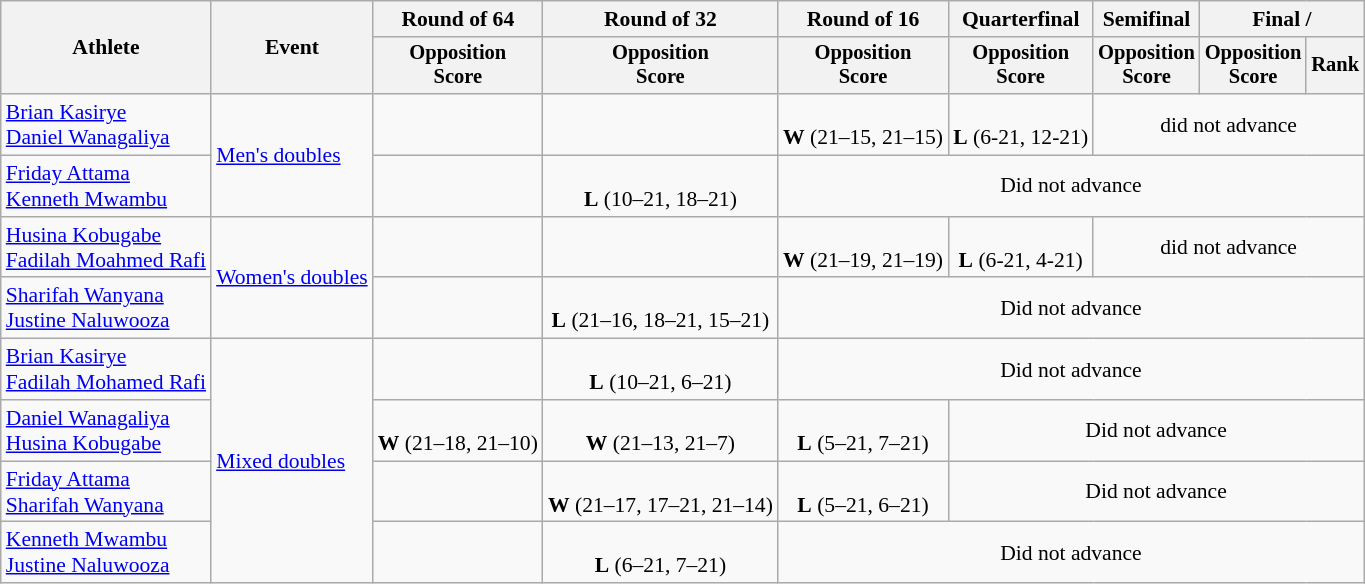<table class=wikitable style="font-size:90%">
<tr>
<th rowspan=2>Athlete</th>
<th rowspan=2>Event</th>
<th>Round of 64</th>
<th>Round of 32</th>
<th>Round of 16</th>
<th>Quarterfinal</th>
<th>Semifinal</th>
<th colspan=2>Final / </th>
</tr>
<tr style="font-size:95%">
<th>Opposition<br>Score</th>
<th>Opposition<br>Score</th>
<th>Opposition<br>Score</th>
<th>Opposition<br>Score</th>
<th>Opposition<br>Score</th>
<th>Opposition<br>Score</th>
<th>Rank</th>
</tr>
<tr align=center>
<td align=left><a href='#'>Brian Kasirye</a><br><a href='#'>Daniel Wanagaliya</a></td>
<td align=left rowspan=2><a href='#'>Men's doubles</a></td>
<td></td>
<td></td>
<td><br><strong>W</strong> (21–15, 21–15)</td>
<td><br><strong>L</strong> (6-21, 12-21)</td>
<td colspan=3>did not advance</td>
</tr>
<tr align=center>
<td align=left><a href='#'>Friday Attama</a><br><a href='#'>Kenneth Mwambu</a></td>
<td></td>
<td><br><strong>L</strong> (10–21, 18–21)</td>
<td colspan="5">Did not advance</td>
</tr>
<tr align=center>
<td align=left><a href='#'>Husina Kobugabe</a><br><a href='#'>Fadilah Moahmed Rafi</a></td>
<td align=left rowspan=2><a href='#'>Women's doubles</a></td>
<td></td>
<td></td>
<td><br><strong>W</strong> (21–19, 21–19)</td>
<td><br><strong>L</strong> (6-21, 4-21)</td>
<td colspan=3>did not advance</td>
</tr>
<tr align=center>
<td align=left><a href='#'>Sharifah Wanyana</a><br><a href='#'>Justine Naluwooza</a></td>
<td></td>
<td><br><strong>L</strong> (21–16, 18–21, 15–21)</td>
<td colspan="5">Did not advance</td>
</tr>
<tr align=center>
<td align=left><a href='#'>Brian Kasirye</a><br><a href='#'>Fadilah Mohamed Rafi</a></td>
<td align=left rowspan=4><a href='#'>Mixed doubles</a></td>
<td></td>
<td><br><strong>L</strong> (10–21, 6–21)</td>
<td colspan="5">Did not advance</td>
</tr>
<tr align=center>
<td align=left><a href='#'>Daniel Wanagaliya</a><br><a href='#'>Husina Kobugabe</a></td>
<td><br><strong>W</strong> (21–18, 21–10)</td>
<td><br><strong>W</strong> (21–13, 21–7)</td>
<td><br><strong>L</strong> (5–21, 7–21)</td>
<td colspan="4">Did not advance</td>
</tr>
<tr align=center>
<td align=left><a href='#'>Friday Attama</a><br><a href='#'>Sharifah Wanyana</a></td>
<td></td>
<td><br><strong>W</strong> (21–17, 17–21, 21–14)</td>
<td><br><strong>L</strong> (5–21, 6–21)</td>
<td colspan="4">Did not advance</td>
</tr>
<tr align=center>
<td align=left><a href='#'>Kenneth Mwambu</a><br><a href='#'>Justine Naluwooza</a></td>
<td></td>
<td><br><strong>L</strong> (6–21, 7–21)</td>
<td colspan="5">Did not advance</td>
</tr>
</table>
